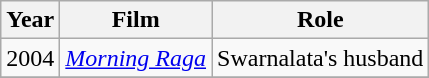<table class="wikitable">
<tr>
<th>Year</th>
<th>Film</th>
<th>Role</th>
</tr>
<tr>
<td>2004</td>
<td><em><a href='#'>Morning Raga</a></em></td>
<td>Swarnalata's husband</td>
</tr>
<tr>
</tr>
</table>
